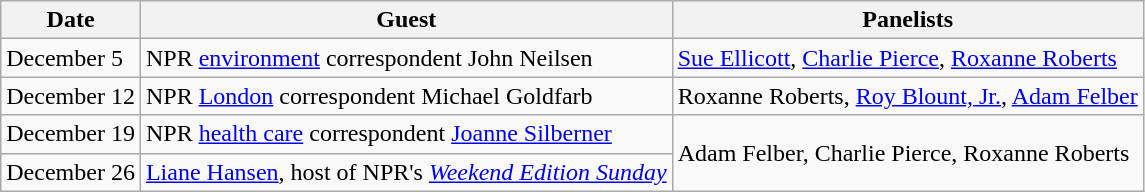<table class="wikitable">
<tr>
<th>Date</th>
<th>Guest</th>
<th>Panelists</th>
</tr>
<tr>
<td>December 5</td>
<td>NPR <a href='#'>environment</a> correspondent John Neilsen</td>
<td><a href='#'>Sue Ellicott</a>, <a href='#'>Charlie Pierce</a>, <a href='#'>Roxanne Roberts</a></td>
</tr>
<tr>
<td>December 12</td>
<td>NPR <a href='#'>London</a> correspondent Michael Goldfarb</td>
<td>Roxanne Roberts, <a href='#'>Roy Blount, Jr.</a>, <a href='#'>Adam Felber</a></td>
</tr>
<tr>
<td>December 19</td>
<td>NPR <a href='#'>health care</a> correspondent <a href='#'>Joanne Silberner</a></td>
<td rowspan=2>Adam Felber, Charlie Pierce, Roxanne Roberts</td>
</tr>
<tr>
<td>December 26</td>
<td><a href='#'>Liane Hansen</a>, host of NPR's <em><a href='#'>Weekend Edition Sunday</a></em></td>
</tr>
</table>
